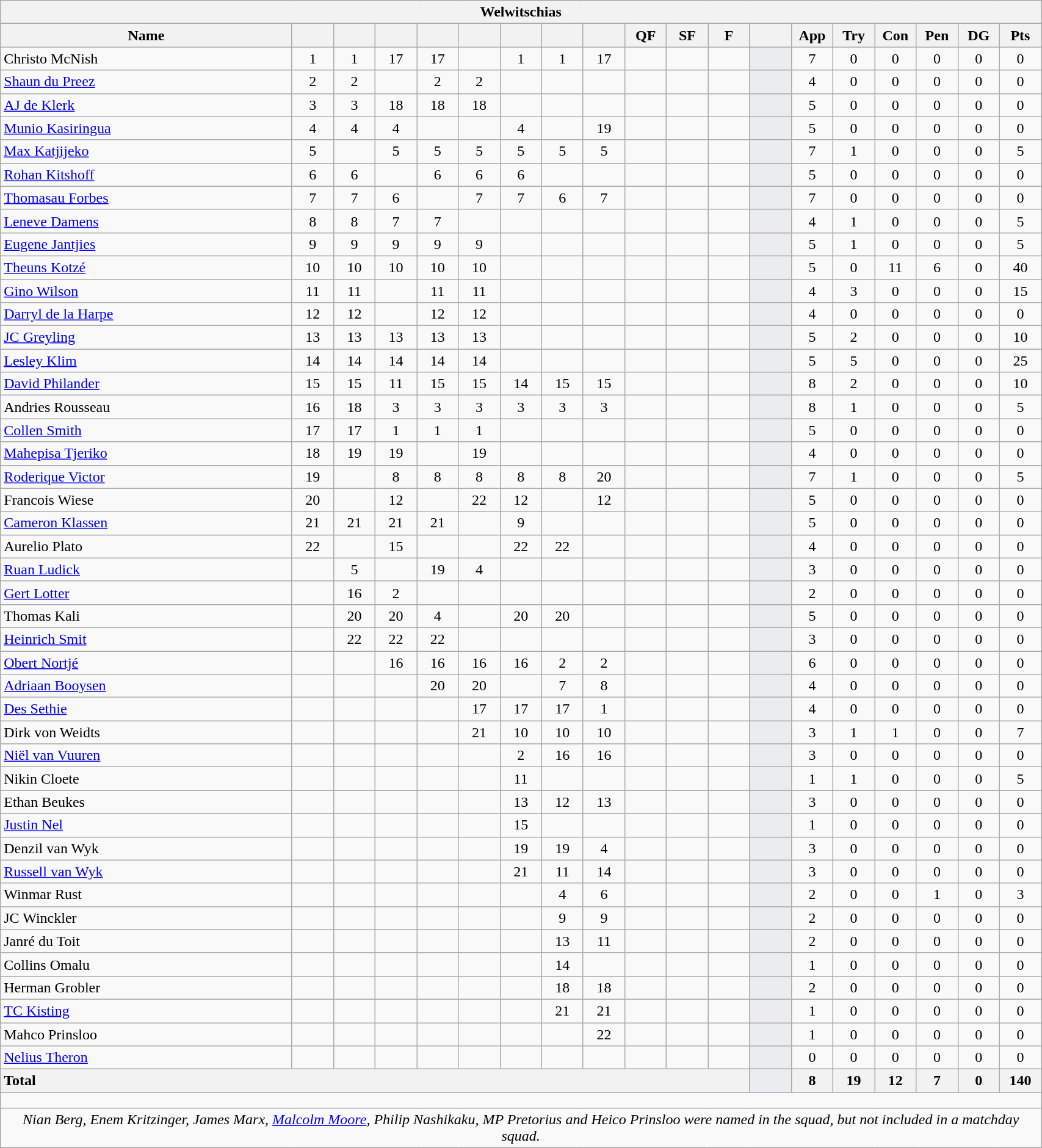<table class="wikitable collapsible collapsed" style="text-align:center; font-size:100%; width:90%">
<tr>
<th colspan="100%">Welwitschias</th>
</tr>
<tr>
<th style="width:28%;">Name</th>
<th style="width:4%;"></th>
<th style="width:4%;"></th>
<th style="width:4%;"></th>
<th style="width:4%;"></th>
<th style="width:4%;"></th>
<th style="width:4%;"></th>
<th style="width:4%;"></th>
<th style="width:4%;"></th>
<th style="width:4%;">QF</th>
<th style="width:4%;">SF</th>
<th style="width:4%;">F</th>
<th style="width:4%;"></th>
<th style="width:4%;">App</th>
<th style="width:4%;">Try</th>
<th style="width:4%;">Con</th>
<th style="width:4%;">Pen</th>
<th style="width:4%;">DG</th>
<th style="width:4%;">Pts</th>
</tr>
<tr>
<td style="text-align:left;">Christo McNish</td>
<td>1</td>
<td>1</td>
<td>17 </td>
<td>17 </td>
<td></td>
<td>1</td>
<td>1</td>
<td>17 </td>
<td></td>
<td></td>
<td></td>
<td style="background:#EBECF0;"></td>
<td>7</td>
<td>0</td>
<td>0</td>
<td>0</td>
<td>0</td>
<td>0</td>
</tr>
<tr>
<td style="text-align:left;"><a href='#'>Shaun du Preez</a></td>
<td>2</td>
<td>2</td>
<td></td>
<td>2</td>
<td>2</td>
<td></td>
<td></td>
<td></td>
<td></td>
<td></td>
<td></td>
<td style="background:#EBECF0;"></td>
<td>4</td>
<td>0</td>
<td>0</td>
<td>0</td>
<td>0</td>
<td>0</td>
</tr>
<tr>
<td style="text-align:left;"><a href='#'>AJ de Klerk</a></td>
<td>3</td>
<td>3</td>
<td>18 </td>
<td>18 </td>
<td>18 </td>
<td></td>
<td></td>
<td></td>
<td></td>
<td></td>
<td></td>
<td style="background:#EBECF0;"></td>
<td>5</td>
<td>0</td>
<td>0</td>
<td>0</td>
<td>0</td>
<td>0</td>
</tr>
<tr>
<td style="text-align:left;"><a href='#'>Munio Kasiringua</a></td>
<td>4</td>
<td>4</td>
<td>4</td>
<td></td>
<td></td>
<td>4</td>
<td></td>
<td>19 </td>
<td></td>
<td></td>
<td></td>
<td style="background:#EBECF0;"></td>
<td>5</td>
<td>0</td>
<td>0</td>
<td>0</td>
<td>0</td>
<td>0</td>
</tr>
<tr>
<td style="text-align:left;"><a href='#'>Max Katjijeko</a></td>
<td>5</td>
<td></td>
<td>5</td>
<td>5</td>
<td>5</td>
<td>5</td>
<td>5</td>
<td>5</td>
<td></td>
<td></td>
<td></td>
<td style="background:#EBECF0;"></td>
<td>7</td>
<td>1</td>
<td>0</td>
<td>0</td>
<td>0</td>
<td>5</td>
</tr>
<tr>
<td style="text-align:left;"><a href='#'>Rohan Kitshoff</a></td>
<td>6</td>
<td>6</td>
<td></td>
<td>6</td>
<td>6</td>
<td>6</td>
<td></td>
<td></td>
<td></td>
<td></td>
<td></td>
<td style="background:#EBECF0;"></td>
<td>5</td>
<td>0</td>
<td>0</td>
<td>0</td>
<td>0</td>
<td>0</td>
</tr>
<tr>
<td style="text-align:left;"><a href='#'>Thomasau Forbes</a></td>
<td>7</td>
<td>7</td>
<td>6</td>
<td></td>
<td>7</td>
<td>7</td>
<td>6</td>
<td>7</td>
<td></td>
<td></td>
<td></td>
<td style="background:#EBECF0;"></td>
<td>7</td>
<td>0</td>
<td>0</td>
<td>0</td>
<td>0</td>
<td>0</td>
</tr>
<tr>
<td style="text-align:left;"><a href='#'>Leneve Damens</a></td>
<td>8</td>
<td>8</td>
<td>7</td>
<td>7</td>
<td></td>
<td></td>
<td></td>
<td></td>
<td></td>
<td></td>
<td></td>
<td style="background:#EBECF0;"></td>
<td>4</td>
<td>1</td>
<td>0</td>
<td>0</td>
<td>0</td>
<td>5</td>
</tr>
<tr>
<td style="text-align:left;"><a href='#'>Eugene Jantjies</a></td>
<td>9</td>
<td>9</td>
<td>9</td>
<td>9</td>
<td>9</td>
<td></td>
<td></td>
<td></td>
<td></td>
<td></td>
<td></td>
<td style="background:#EBECF0;"></td>
<td>5</td>
<td>1</td>
<td>0</td>
<td>0</td>
<td>0</td>
<td>5</td>
</tr>
<tr>
<td style="text-align:left;"><a href='#'>Theuns Kotzé</a></td>
<td>10</td>
<td>10</td>
<td>10</td>
<td>10</td>
<td>10</td>
<td></td>
<td></td>
<td></td>
<td></td>
<td></td>
<td></td>
<td style="background:#EBECF0;"></td>
<td>5</td>
<td>0</td>
<td>11</td>
<td>6</td>
<td>0</td>
<td>40</td>
</tr>
<tr>
<td style="text-align:left;"><a href='#'>Gino Wilson</a></td>
<td>11</td>
<td>11</td>
<td></td>
<td>11</td>
<td>11</td>
<td></td>
<td></td>
<td></td>
<td></td>
<td></td>
<td></td>
<td style="background:#EBECF0;"></td>
<td>4</td>
<td>3</td>
<td>0</td>
<td>0</td>
<td>0</td>
<td>15</td>
</tr>
<tr>
<td style="text-align:left;"><a href='#'>Darryl de la Harpe</a></td>
<td>12</td>
<td>12</td>
<td></td>
<td>12</td>
<td>12</td>
<td></td>
<td></td>
<td></td>
<td></td>
<td></td>
<td></td>
<td style="background:#EBECF0;"></td>
<td>4</td>
<td>0</td>
<td>0</td>
<td>0</td>
<td>0</td>
<td>0</td>
</tr>
<tr>
<td style="text-align:left;"><a href='#'>JC Greyling</a></td>
<td>13</td>
<td>13</td>
<td>13</td>
<td>13</td>
<td>13</td>
<td></td>
<td></td>
<td></td>
<td></td>
<td></td>
<td></td>
<td style="background:#EBECF0;"></td>
<td>5</td>
<td>2</td>
<td>0</td>
<td>0</td>
<td>0</td>
<td>10</td>
</tr>
<tr>
<td style="text-align:left;"><a href='#'>Lesley Klim</a></td>
<td>14</td>
<td>14</td>
<td>14</td>
<td>14</td>
<td>14</td>
<td></td>
<td></td>
<td></td>
<td></td>
<td></td>
<td></td>
<td style="background:#EBECF0;"></td>
<td>5</td>
<td>5</td>
<td>0</td>
<td>0</td>
<td>0</td>
<td>25</td>
</tr>
<tr>
<td style="text-align:left;"><a href='#'>David Philander</a></td>
<td>15</td>
<td>15</td>
<td>11</td>
<td>15</td>
<td>15</td>
<td>14</td>
<td>15</td>
<td>15</td>
<td></td>
<td></td>
<td></td>
<td style="background:#EBECF0;"></td>
<td>8</td>
<td>2</td>
<td>0</td>
<td>0</td>
<td>0</td>
<td>10</td>
</tr>
<tr>
<td style="text-align:left;">Andries Rousseau</td>
<td>16 </td>
<td>18 </td>
<td>3</td>
<td>3</td>
<td>3</td>
<td>3</td>
<td>3</td>
<td>3</td>
<td></td>
<td></td>
<td></td>
<td style="background:#EBECF0;"></td>
<td>8</td>
<td>1</td>
<td>0</td>
<td>0</td>
<td>0</td>
<td>5</td>
</tr>
<tr>
<td style="text-align:left;"><a href='#'>Collen Smith</a></td>
<td>17 </td>
<td>17 </td>
<td>1</td>
<td>1</td>
<td>1</td>
<td></td>
<td></td>
<td></td>
<td></td>
<td></td>
<td></td>
<td style="background:#EBECF0;"></td>
<td>5</td>
<td>0</td>
<td>0</td>
<td>0</td>
<td>0</td>
<td>0</td>
</tr>
<tr>
<td style="text-align:left;"><a href='#'>Mahepisa Tjeriko</a></td>
<td>18 </td>
<td>19 </td>
<td>19 </td>
<td></td>
<td>19 </td>
<td></td>
<td></td>
<td></td>
<td></td>
<td></td>
<td></td>
<td style="background:#EBECF0;"></td>
<td>4</td>
<td>0</td>
<td>0</td>
<td>0</td>
<td>0</td>
<td>0</td>
</tr>
<tr>
<td style="text-align:left;"><a href='#'>Roderique Victor</a></td>
<td>19 </td>
<td></td>
<td>8</td>
<td>8</td>
<td>8</td>
<td>8</td>
<td>8</td>
<td>20 </td>
<td></td>
<td></td>
<td></td>
<td style="background:#EBECF0;"></td>
<td>7</td>
<td>1</td>
<td>0</td>
<td>0</td>
<td>0</td>
<td>5</td>
</tr>
<tr>
<td style="text-align:left;">Francois Wiese</td>
<td>20 </td>
<td></td>
<td>12</td>
<td></td>
<td>22 </td>
<td>12</td>
<td></td>
<td>12</td>
<td></td>
<td></td>
<td></td>
<td style="background:#EBECF0;"></td>
<td>5</td>
<td>0</td>
<td>0</td>
<td>0</td>
<td>0</td>
<td>0</td>
</tr>
<tr>
<td style="text-align:left;"><a href='#'>Cameron Klassen</a></td>
<td>21 </td>
<td>21 </td>
<td>21 </td>
<td>21 </td>
<td></td>
<td>9</td>
<td></td>
<td></td>
<td></td>
<td></td>
<td></td>
<td style="background:#EBECF0;"></td>
<td>5</td>
<td>0</td>
<td>0</td>
<td>0</td>
<td>0</td>
<td>0</td>
</tr>
<tr>
<td style="text-align:left;">Aurelio Plato</td>
<td>22 </td>
<td></td>
<td>15</td>
<td></td>
<td></td>
<td>22 </td>
<td>22 </td>
<td></td>
<td></td>
<td></td>
<td></td>
<td style="background:#EBECF0;"></td>
<td>4</td>
<td>0</td>
<td>0</td>
<td>0</td>
<td>0</td>
<td>0</td>
</tr>
<tr>
<td style="text-align:left;"><a href='#'>Ruan Ludick</a></td>
<td></td>
<td>5</td>
<td></td>
<td>19 </td>
<td>4</td>
<td></td>
<td></td>
<td></td>
<td></td>
<td></td>
<td></td>
<td style="background:#EBECF0;"></td>
<td>3</td>
<td>0</td>
<td>0</td>
<td>0</td>
<td>0</td>
<td>0</td>
</tr>
<tr>
<td style="text-align:left;"><a href='#'>Gert Lotter</a></td>
<td></td>
<td>16 </td>
<td>2</td>
<td></td>
<td></td>
<td></td>
<td></td>
<td></td>
<td></td>
<td></td>
<td></td>
<td style="background:#EBECF0;"></td>
<td>2</td>
<td>0</td>
<td>0</td>
<td>0</td>
<td>0</td>
<td>0</td>
</tr>
<tr>
<td style="text-align:left;">Thomas Kali</td>
<td></td>
<td>20 </td>
<td>20 </td>
<td>4</td>
<td></td>
<td>20 </td>
<td>20 </td>
<td></td>
<td></td>
<td></td>
<td></td>
<td style="background:#EBECF0;"></td>
<td>5</td>
<td>0</td>
<td>0</td>
<td>0</td>
<td>0</td>
<td>0</td>
</tr>
<tr>
<td style="text-align:left;"><a href='#'>Heinrich Smit</a></td>
<td></td>
<td>22 </td>
<td>22 </td>
<td>22 </td>
<td></td>
<td></td>
<td></td>
<td></td>
<td></td>
<td></td>
<td></td>
<td style="background:#EBECF0;"></td>
<td>3</td>
<td>0</td>
<td>0</td>
<td>0</td>
<td>0</td>
<td>0</td>
</tr>
<tr>
<td style="text-align:left;"><a href='#'>Obert Nortjé</a></td>
<td></td>
<td></td>
<td>16 </td>
<td>16 </td>
<td>16 </td>
<td>16 </td>
<td>2</td>
<td>2</td>
<td></td>
<td></td>
<td></td>
<td style="background:#EBECF0;"></td>
<td>6</td>
<td>0</td>
<td>0</td>
<td>0</td>
<td>0</td>
<td>0</td>
</tr>
<tr>
<td style="text-align:left;"><a href='#'>Adriaan Booysen</a></td>
<td></td>
<td></td>
<td></td>
<td>20 </td>
<td>20 </td>
<td></td>
<td>7</td>
<td>8</td>
<td></td>
<td></td>
<td></td>
<td style="background:#EBECF0;"></td>
<td>4</td>
<td>0</td>
<td>0</td>
<td>0</td>
<td>0</td>
<td>0</td>
</tr>
<tr>
<td style="text-align:left;"><a href='#'>Des Sethie</a></td>
<td></td>
<td></td>
<td></td>
<td></td>
<td>17 </td>
<td>17 </td>
<td>17 </td>
<td>1</td>
<td></td>
<td></td>
<td></td>
<td style="background:#EBECF0;"></td>
<td>4</td>
<td>0</td>
<td>0</td>
<td>0</td>
<td>0</td>
<td>0</td>
</tr>
<tr>
<td style="text-align:left;">Dirk von Weidts</td>
<td></td>
<td></td>
<td></td>
<td></td>
<td>21</td>
<td>10</td>
<td>10</td>
<td>10</td>
<td></td>
<td></td>
<td></td>
<td style="background:#EBECF0;"></td>
<td>3</td>
<td>1</td>
<td>1</td>
<td>0</td>
<td>0</td>
<td>7</td>
</tr>
<tr>
<td style="text-align:left;"><a href='#'>Niël van Vuuren</a></td>
<td></td>
<td></td>
<td></td>
<td></td>
<td></td>
<td>2</td>
<td>16 </td>
<td>16 </td>
<td></td>
<td></td>
<td></td>
<td style="background:#EBECF0;"></td>
<td>3</td>
<td>0</td>
<td>0</td>
<td>0</td>
<td>0</td>
<td>0</td>
</tr>
<tr>
<td style="text-align:left;">Nikin Cloete</td>
<td></td>
<td></td>
<td></td>
<td></td>
<td></td>
<td>11</td>
<td></td>
<td></td>
<td></td>
<td></td>
<td></td>
<td style="background:#EBECF0;"></td>
<td>1</td>
<td>1</td>
<td>0</td>
<td>0</td>
<td>0</td>
<td>5</td>
</tr>
<tr>
<td style="text-align:left;">Ethan Beukes</td>
<td></td>
<td></td>
<td></td>
<td></td>
<td></td>
<td>13</td>
<td>12</td>
<td>13</td>
<td></td>
<td></td>
<td></td>
<td style="background:#EBECF0;"></td>
<td>3</td>
<td>0</td>
<td>0</td>
<td>0</td>
<td>0</td>
<td>0</td>
</tr>
<tr>
<td style="text-align:left;"><a href='#'>Justin Nel</a></td>
<td></td>
<td></td>
<td></td>
<td></td>
<td></td>
<td>15</td>
<td></td>
<td></td>
<td></td>
<td></td>
<td></td>
<td style="background:#EBECF0;"></td>
<td>1</td>
<td>0</td>
<td>0</td>
<td>0</td>
<td>0</td>
<td>0</td>
</tr>
<tr>
<td style="text-align:left;">Denzil van Wyk</td>
<td></td>
<td></td>
<td></td>
<td></td>
<td></td>
<td>19 </td>
<td>19 </td>
<td>4</td>
<td></td>
<td></td>
<td></td>
<td style="background:#EBECF0;"></td>
<td>3</td>
<td>0</td>
<td>0</td>
<td>0</td>
<td>0</td>
<td>0</td>
</tr>
<tr>
<td style="text-align:left;"><a href='#'>Russell van Wyk</a></td>
<td></td>
<td></td>
<td></td>
<td></td>
<td></td>
<td>21 </td>
<td>11</td>
<td>14</td>
<td></td>
<td></td>
<td></td>
<td style="background:#EBECF0;"></td>
<td>3</td>
<td>0</td>
<td>0</td>
<td>0</td>
<td>0</td>
<td>0</td>
</tr>
<tr>
<td style="text-align:left;">Winmar Rust</td>
<td></td>
<td></td>
<td></td>
<td></td>
<td></td>
<td></td>
<td>4</td>
<td>6</td>
<td></td>
<td></td>
<td></td>
<td style="background:#EBECF0;"></td>
<td>2</td>
<td>0</td>
<td>0</td>
<td>1</td>
<td>0</td>
<td>3</td>
</tr>
<tr>
<td style="text-align:left;">JC Winckler</td>
<td></td>
<td></td>
<td></td>
<td></td>
<td></td>
<td></td>
<td>9</td>
<td>9</td>
<td></td>
<td></td>
<td></td>
<td style="background:#EBECF0;"></td>
<td>2</td>
<td>0</td>
<td>0</td>
<td>0</td>
<td>0</td>
<td>0</td>
</tr>
<tr>
<td style="text-align:left;">Janré du Toit</td>
<td></td>
<td></td>
<td></td>
<td></td>
<td></td>
<td></td>
<td>13</td>
<td>11</td>
<td></td>
<td></td>
<td></td>
<td style="background:#EBECF0;"></td>
<td>2</td>
<td>0</td>
<td>0</td>
<td>0</td>
<td>0</td>
<td>0</td>
</tr>
<tr>
<td style="text-align:left;">Collins Omalu</td>
<td></td>
<td></td>
<td></td>
<td></td>
<td></td>
<td></td>
<td>14</td>
<td></td>
<td></td>
<td></td>
<td></td>
<td style="background:#EBECF0;"></td>
<td>1</td>
<td>0</td>
<td>0</td>
<td>0</td>
<td>0</td>
<td>0</td>
</tr>
<tr>
<td style="text-align:left;">Herman Grobler</td>
<td></td>
<td></td>
<td></td>
<td></td>
<td></td>
<td></td>
<td>18 </td>
<td>18 </td>
<td></td>
<td></td>
<td></td>
<td style="background:#EBECF0;"></td>
<td>2</td>
<td>0</td>
<td>0</td>
<td>0</td>
<td>0</td>
<td>0</td>
</tr>
<tr>
<td style="text-align:left;"><a href='#'>TC Kisting</a></td>
<td></td>
<td></td>
<td></td>
<td></td>
<td></td>
<td></td>
<td>21</td>
<td>21 </td>
<td></td>
<td></td>
<td></td>
<td style="background:#EBECF0;"></td>
<td>1</td>
<td>0</td>
<td>0</td>
<td>0</td>
<td>0</td>
<td>0</td>
</tr>
<tr>
<td style="text-align:left;">Mahco Prinsloo</td>
<td></td>
<td></td>
<td></td>
<td></td>
<td></td>
<td></td>
<td></td>
<td>22 </td>
<td></td>
<td></td>
<td></td>
<td style="background:#EBECF0;"></td>
<td>1</td>
<td>0</td>
<td>0</td>
<td>0</td>
<td>0</td>
<td>0</td>
</tr>
<tr>
<td style="text-align:left;"><a href='#'>Nelius Theron</a></td>
<td></td>
<td></td>
<td></td>
<td></td>
<td></td>
<td></td>
<td></td>
<td></td>
<td></td>
<td></td>
<td></td>
<td style="background:#EBECF0;"></td>
<td>0</td>
<td>0</td>
<td>0</td>
<td>0</td>
<td>0</td>
<td>0</td>
</tr>
<tr>
<th colspan="12" style="text-align:left;">Total</th>
<th style="background:#EBECF0;"></th>
<th>8</th>
<th>19</th>
<th>12</th>
<th>7</th>
<th>0</th>
<th>140</th>
</tr>
<tr class="sortbottom">
<td colspan="100%" style="height: 10px;"></td>
</tr>
<tr class="sortbottom">
<td colspan="100%" style="text-align:center;"><em>Nian Berg, Enem Kritzinger, James Marx, <a href='#'>Malcolm Moore</a>, Philip Nashikaku, MP Pretorius and Heico Prinsloo were named in the squad, but not included in a matchday squad.</em></td>
</tr>
</table>
